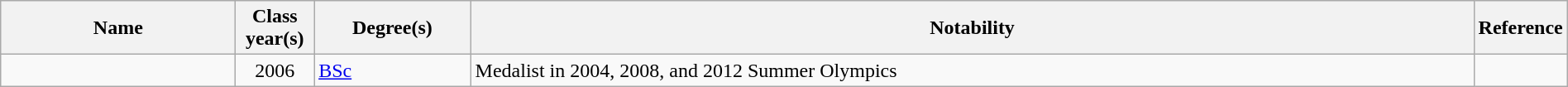<table class="wikitable sortable" style="width:100%">
<tr>
<th style="width:15%;">Name</th>
<th style="width:5%;">Class year(s)</th>
<th style="width:10%;">Degree(s)</th>
<th style="width:*;" class="unsortable">Notability</th>
<th style="width:5%;" class="unsortable">Reference</th>
</tr>
<tr>
<td></td>
<td style="text-align:center;">2006</td>
<td><a href='#'>BSc</a></td>
<td>Medalist in 2004, 2008, and 2012 Summer Olympics</td>
<td style="text-align:center;"></td>
</tr>
</table>
